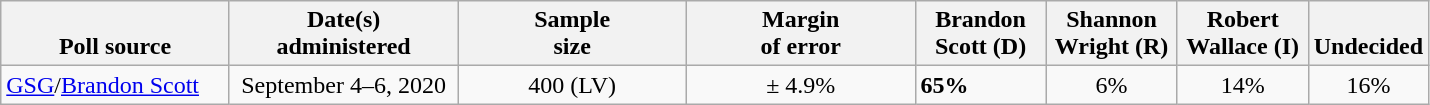<table class="wikitable">
<tr valign= bottom>
<th style="width:145px;">Poll source</th>
<th style="width:145px;">Date(s)<br>administered</th>
<th style="width:145px;">Sample<br>size</th>
<th style="width:145px;">Margin<br>of error</th>
<th style="width:80px;">Brandon<br>Scott (D)</th>
<th style="width:80px;">Shannon<br>Wright (R)</th>
<th style="width:80px;">Robert<br>Wallace (I)</th>
<th>Undecided</th>
</tr>
<tr>
<td><a href='#'>GSG</a>/<a href='#'>Brandon Scott</a></td>
<td align=center>September 4–6, 2020</td>
<td align=center>400 (LV)</td>
<td align=center>± 4.9%</td>
<td><strong>65%</strong></td>
<td align=center>6%</td>
<td align=center>14%</td>
<td align=center>16%</td>
</tr>
</table>
